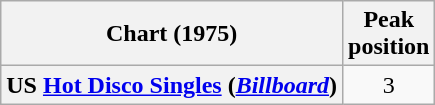<table class="wikitable plainrowheaders" style="text-align:center">
<tr>
<th scope="col">Chart (1975)</th>
<th scope="col">Peak<br>position</th>
</tr>
<tr>
<th scope="row">US <a href='#'>Hot Disco Singles</a> (<em><a href='#'>Billboard</a></em>)</th>
<td>3</td>
</tr>
</table>
